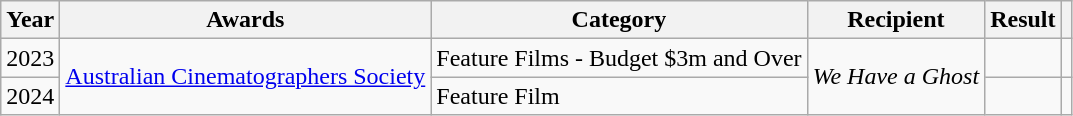<table class="wikitable sortable plainrowheaders">
<tr>
<th>Year</th>
<th>Awards</th>
<th>Category</th>
<th>Recipient</th>
<th>Result</th>
<th scope="col" class="unsortable"></th>
</tr>
<tr>
<td>2023</td>
<td rowspan="2"><a href='#'>Australian Cinematographers Society</a></td>
<td>Feature Films - Budget $3m and Over</td>
<td rowspan="2"><em>We Have a Ghost</em></td>
<td></td>
<td></td>
</tr>
<tr>
<td>2024</td>
<td>Feature Film</td>
<td></td>
<td></td>
</tr>
</table>
